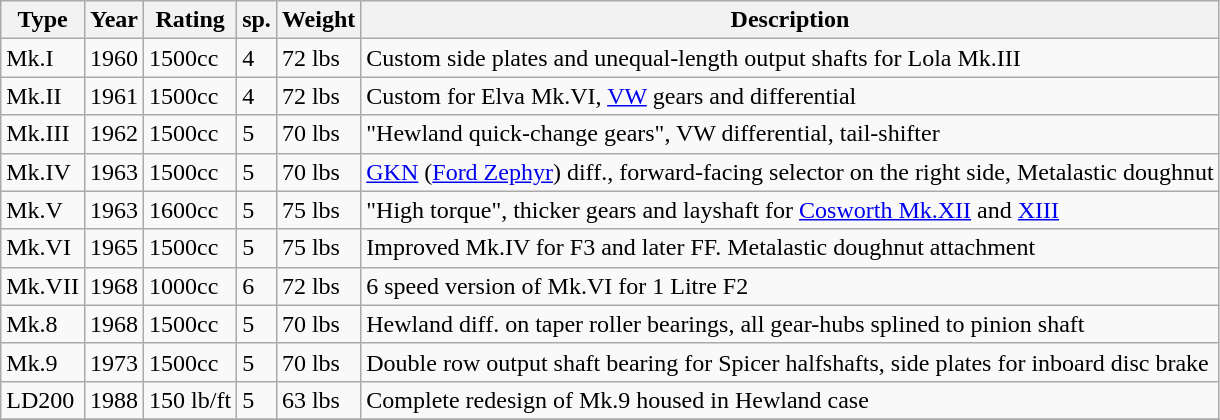<table class="wikitable">
<tr>
<th>Type</th>
<th>Year</th>
<th>Rating</th>
<th>sp.</th>
<th>Weight</th>
<th>Description</th>
</tr>
<tr>
<td>Mk.I</td>
<td>1960</td>
<td>1500cc</td>
<td>4</td>
<td>72 lbs</td>
<td>Custom side plates and unequal-length output shafts for Lola Mk.III</td>
</tr>
<tr>
<td>Mk.II</td>
<td>1961</td>
<td>1500cc</td>
<td>4</td>
<td>72 lbs</td>
<td>Custom for Elva Mk.VI, <a href='#'>VW</a> gears and differential</td>
</tr>
<tr>
<td>Mk.III</td>
<td>1962</td>
<td>1500cc</td>
<td>5</td>
<td>70 lbs</td>
<td>"Hewland quick-change gears", VW differential, tail-shifter</td>
</tr>
<tr>
<td>Mk.IV</td>
<td>1963</td>
<td>1500cc</td>
<td>5</td>
<td>70 lbs</td>
<td><a href='#'>GKN</a> (<a href='#'>Ford Zephyr</a>) diff., forward-facing selector on the right side, Metalastic doughnut</td>
</tr>
<tr>
<td>Mk.V</td>
<td>1963</td>
<td>1600cc</td>
<td>5</td>
<td>75 lbs</td>
<td>"High torque", thicker gears and layshaft for <a href='#'>Cosworth Mk.XII</a> and <a href='#'>XIII</a></td>
</tr>
<tr>
<td>Mk.VI</td>
<td>1965</td>
<td>1500cc</td>
<td>5</td>
<td>75 lbs</td>
<td>Improved Mk.IV for F3 and later FF. Metalastic doughnut attachment</td>
</tr>
<tr>
<td>Mk.VII</td>
<td>1968</td>
<td>1000cc</td>
<td>6</td>
<td>72 lbs</td>
<td>6 speed version of Mk.VI for 1 Litre F2</td>
</tr>
<tr>
<td>Mk.8</td>
<td>1968</td>
<td>1500cc</td>
<td>5</td>
<td>70 lbs</td>
<td>Hewland diff. on taper roller bearings, all gear-hubs splined to pinion shaft</td>
</tr>
<tr>
<td>Mk.9</td>
<td>1973</td>
<td>1500cc</td>
<td>5</td>
<td>70 lbs</td>
<td>Double row output shaft bearing for Spicer halfshafts, side plates for inboard disc brake</td>
</tr>
<tr>
<td>LD200</td>
<td>1988</td>
<td>150 lb/ft</td>
<td>5</td>
<td>63 lbs</td>
<td>Complete redesign of Mk.9 housed in Hewland case</td>
</tr>
<tr>
</tr>
</table>
